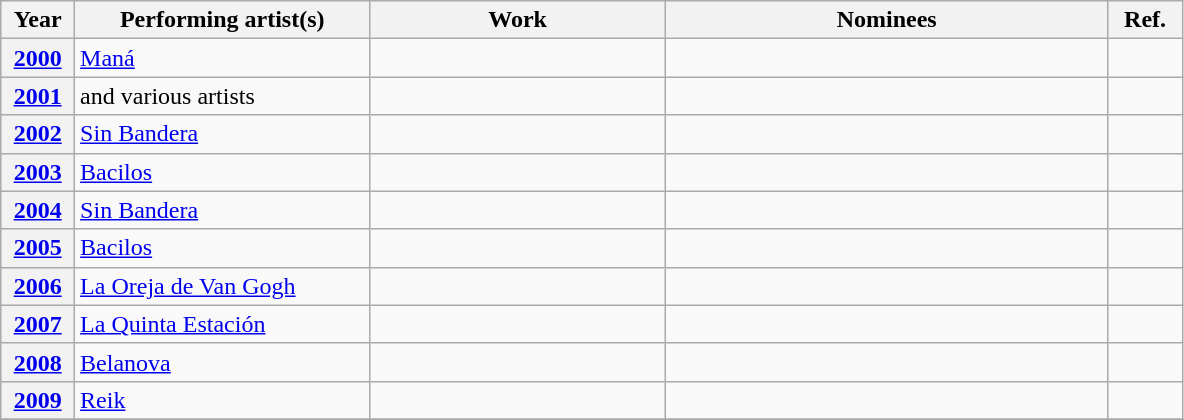<table class="wikitable plainrowheaders sortable">
<tr>
<th scope="col" width="5%">Year</th>
<th scope="col" width="20%">Performing artist(s)</th>
<th scope="col" width="20%">Work</th>
<th scope="col" class="unsortable" width="30%">Nominees</th>
<th scope="col" class="unsortable" width="5%">Ref.</th>
</tr>
<tr>
<th style="text-align:center;"><a href='#'>2000</a></th>
<td><a href='#'>Maná</a></td>
<td></td>
<td></td>
<td style="text-align:center;"></td>
</tr>
<tr>
<th style="text-align:center;"><a href='#'>2001</a></th>
<td> and various artists</td>
<td></td>
<td></td>
<td style="text-align:center;"></td>
</tr>
<tr>
<th style="text-align:center;"><a href='#'>2002</a></th>
<td><a href='#'>Sin Bandera</a></td>
<td></td>
<td></td>
<td style="text-align:center;"></td>
</tr>
<tr>
<th style="text-align:center;"><a href='#'>2003</a></th>
<td><a href='#'>Bacilos</a></td>
<td></td>
<td></td>
<td style="text-align:center;"></td>
</tr>
<tr>
<th style="text-align:center;"><a href='#'>2004</a></th>
<td><a href='#'>Sin Bandera</a></td>
<td></td>
<td></td>
<td style="text-align:center;"></td>
</tr>
<tr>
<th style="text-align:center;"><a href='#'>2005</a></th>
<td><a href='#'>Bacilos</a></td>
<td></td>
<td></td>
<td style="text-align:center;"></td>
</tr>
<tr>
<th style="text-align:center;"><a href='#'>2006</a></th>
<td><a href='#'>La Oreja de Van Gogh</a></td>
<td></td>
<td></td>
<td style="text-align:center;"></td>
</tr>
<tr>
<th style="text-align:center;"><a href='#'>2007</a></th>
<td><a href='#'>La Quinta Estación</a></td>
<td></td>
<td></td>
<td style="text-align:center;"></td>
</tr>
<tr>
<th style="text-align:center;"><a href='#'>2008</a></th>
<td><a href='#'>Belanova</a></td>
<td></td>
<td></td>
<td style="text-align:center;"></td>
</tr>
<tr>
<th style="text-align:center;"><a href='#'>2009</a></th>
<td><a href='#'>Reik</a></td>
<td></td>
<td></td>
<td style="text-align:center;"><br></td>
</tr>
<tr>
</tr>
</table>
